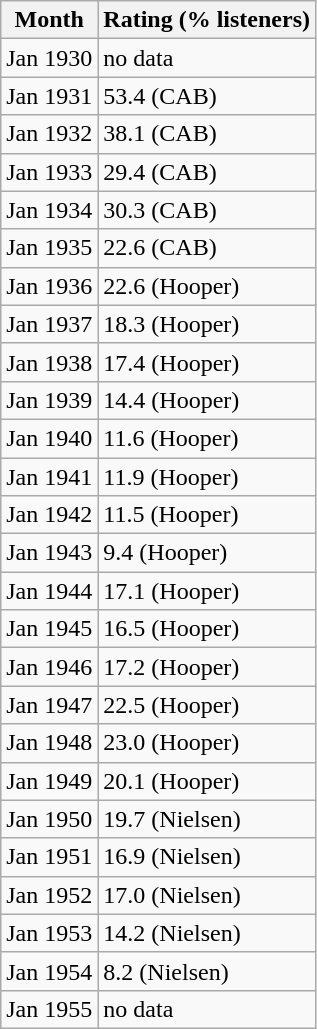<table class="wikitable">
<tr>
<th>Month</th>
<th>Rating (% listeners)</th>
</tr>
<tr>
<td>Jan 1930</td>
<td>no data</td>
</tr>
<tr>
<td>Jan 1931</td>
<td>53.4 (CAB)</td>
</tr>
<tr>
<td>Jan 1932</td>
<td>38.1 (CAB)</td>
</tr>
<tr>
<td>Jan 1933</td>
<td>29.4 (CAB)</td>
</tr>
<tr>
<td>Jan 1934</td>
<td>30.3 (CAB)</td>
</tr>
<tr>
<td>Jan 1935</td>
<td>22.6 (CAB)</td>
</tr>
<tr>
<td>Jan 1936</td>
<td>22.6 (Hooper)</td>
</tr>
<tr>
<td>Jan 1937</td>
<td>18.3 (Hooper)</td>
</tr>
<tr>
<td>Jan 1938</td>
<td>17.4 (Hooper)</td>
</tr>
<tr>
<td>Jan 1939</td>
<td>14.4 (Hooper)</td>
</tr>
<tr>
<td>Jan 1940</td>
<td>11.6 (Hooper)</td>
</tr>
<tr>
<td>Jan 1941</td>
<td>11.9 (Hooper)</td>
</tr>
<tr>
<td>Jan 1942</td>
<td>11.5 (Hooper)</td>
</tr>
<tr>
<td>Jan 1943</td>
<td>9.4 (Hooper)</td>
</tr>
<tr>
<td>Jan 1944</td>
<td>17.1 (Hooper)</td>
</tr>
<tr>
<td>Jan 1945</td>
<td>16.5 (Hooper)</td>
</tr>
<tr>
<td>Jan 1946</td>
<td>17.2 (Hooper)</td>
</tr>
<tr>
<td>Jan 1947</td>
<td>22.5 (Hooper)</td>
</tr>
<tr>
<td>Jan 1948</td>
<td>23.0 (Hooper)</td>
</tr>
<tr>
<td>Jan 1949</td>
<td>20.1 (Hooper)</td>
</tr>
<tr>
<td>Jan 1950</td>
<td>19.7 (Nielsen)</td>
</tr>
<tr>
<td>Jan 1951</td>
<td>16.9 (Nielsen)</td>
</tr>
<tr>
<td>Jan 1952</td>
<td>17.0 (Nielsen)</td>
</tr>
<tr>
<td>Jan 1953</td>
<td>14.2 (Nielsen)</td>
</tr>
<tr>
<td>Jan 1954</td>
<td>8.2 (Nielsen)</td>
</tr>
<tr>
<td>Jan 1955</td>
<td>no data</td>
</tr>
</table>
